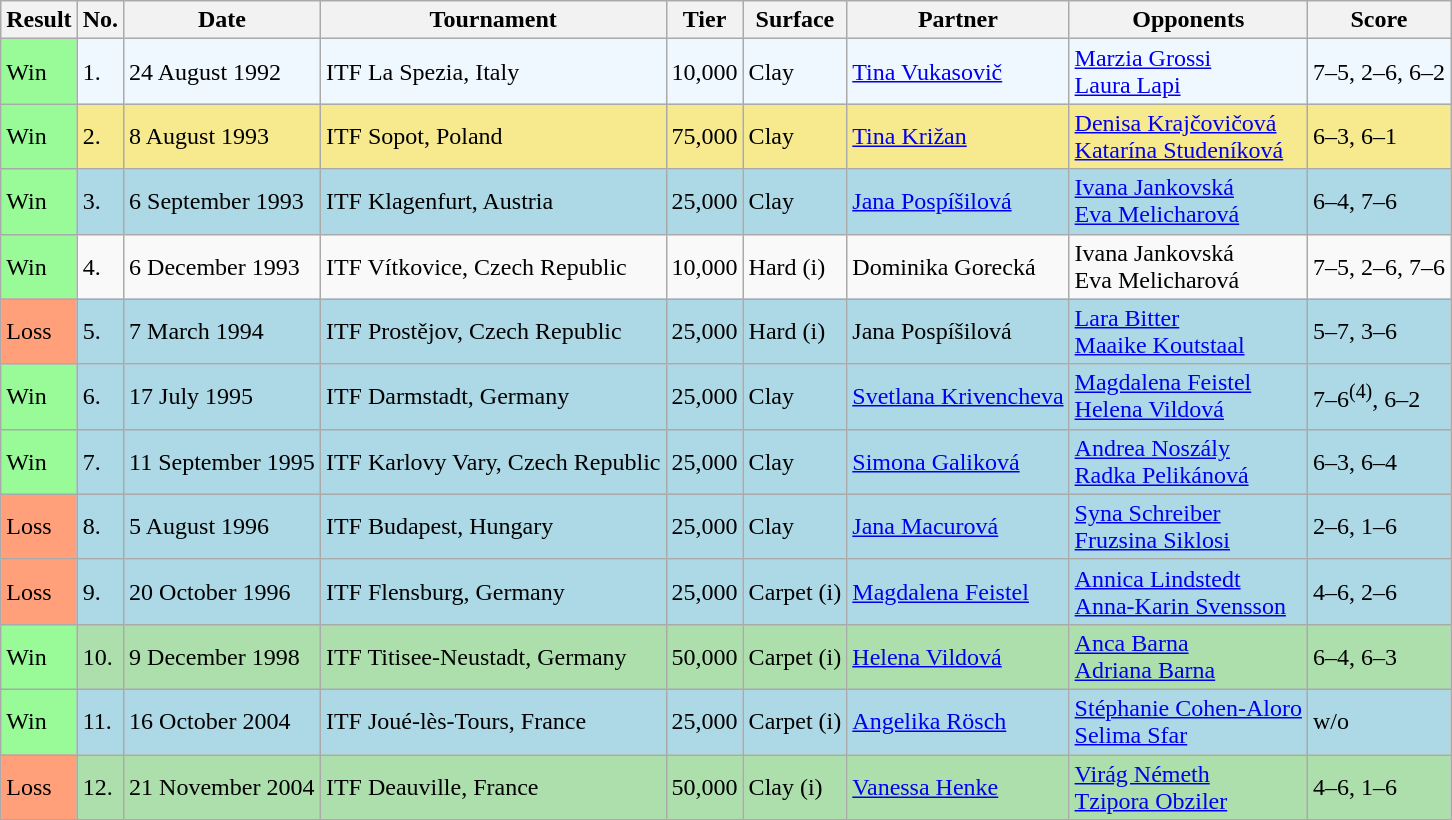<table class="sortable wikitable">
<tr>
<th>Result</th>
<th>No.</th>
<th>Date</th>
<th>Tournament</th>
<th>Tier</th>
<th>Surface</th>
<th>Partner</th>
<th>Opponents</th>
<th class="unsortable">Score</th>
</tr>
<tr style="background:#f0f8ff;">
<td style="background:#98fb98;">Win</td>
<td>1.</td>
<td>24 August 1992</td>
<td>ITF La Spezia, Italy</td>
<td>10,000</td>
<td>Clay</td>
<td> <a href='#'>Tina Vukasovič</a></td>
<td> <a href='#'>Marzia Grossi</a> <br>  <a href='#'>Laura Lapi</a></td>
<td>7–5, 2–6, 6–2</td>
</tr>
<tr bgcolor="#F7E98E">
<td style="background:#98fb98;">Win</td>
<td>2.</td>
<td>8 August 1993</td>
<td>ITF Sopot, Poland</td>
<td>75,000</td>
<td>Clay</td>
<td> <a href='#'>Tina Križan</a></td>
<td> <a href='#'>Denisa Krajčovičová</a> <br>  <a href='#'>Katarína Studeníková</a></td>
<td>6–3, 6–1</td>
</tr>
<tr style="background:lightblue;">
<td style="background:#98fb98;">Win</td>
<td>3.</td>
<td>6 September 1993</td>
<td>ITF Klagenfurt, Austria</td>
<td>25,000</td>
<td>Clay</td>
<td> <a href='#'>Jana Pospíšilová</a></td>
<td> <a href='#'>Ivana Jankovská</a> <br>  <a href='#'>Eva Melicharová</a></td>
<td>6–4, 7–6</td>
</tr>
<tr>
<td style="background:#98fb98;">Win</td>
<td>4.</td>
<td>6 December 1993</td>
<td>ITF Vítkovice, Czech Republic</td>
<td>10,000</td>
<td>Hard (i)</td>
<td> Dominika Gorecká</td>
<td> Ivana Jankovská <br>  Eva Melicharová</td>
<td>7–5, 2–6, 7–6</td>
</tr>
<tr style="background:lightblue;">
<td bgcolor="FFA07A">Loss</td>
<td>5.</td>
<td>7 March 1994</td>
<td>ITF Prostějov, Czech Republic</td>
<td>25,000</td>
<td>Hard (i)</td>
<td> Jana Pospíšilová</td>
<td> <a href='#'>Lara Bitter</a> <br>  <a href='#'>Maaike Koutstaal</a></td>
<td>5–7, 3–6</td>
</tr>
<tr bgcolor="lightblue">
<td style="background:#98fb98;">Win</td>
<td>6.</td>
<td>17 July 1995</td>
<td>ITF Darmstadt, Germany</td>
<td>25,000</td>
<td>Clay</td>
<td> <a href='#'>Svetlana Krivencheva</a></td>
<td> <a href='#'>Magdalena Feistel</a> <br>  <a href='#'>Helena Vildová</a></td>
<td>7–6<sup>(4)</sup>, 6–2</td>
</tr>
<tr bgcolor="lightblue">
<td style="background:#98fb98;">Win</td>
<td>7.</td>
<td>11 September 1995</td>
<td>ITF Karlovy Vary, Czech Republic</td>
<td>25,000</td>
<td>Clay</td>
<td> <a href='#'>Simona Galiková</a></td>
<td> <a href='#'>Andrea Noszály</a> <br>  <a href='#'>Radka Pelikánová</a></td>
<td>6–3, 6–4</td>
</tr>
<tr style="background:lightblue;">
<td bgcolor="FFA07A">Loss</td>
<td>8.</td>
<td>5 August 1996</td>
<td>ITF Budapest, Hungary</td>
<td>25,000</td>
<td>Clay</td>
<td> <a href='#'>Jana Macurová</a></td>
<td> <a href='#'>Syna Schreiber</a> <br>  <a href='#'>Fruzsina Siklosi</a></td>
<td>2–6, 1–6</td>
</tr>
<tr bgcolor="lightblue">
<td bgcolor="FFA07A">Loss</td>
<td>9.</td>
<td>20 October 1996</td>
<td>ITF Flensburg, Germany</td>
<td>25,000</td>
<td>Carpet (i)</td>
<td> <a href='#'>Magdalena Feistel</a></td>
<td> <a href='#'>Annica Lindstedt</a> <br>  <a href='#'>Anna-Karin Svensson</a></td>
<td>4–6, 2–6</td>
</tr>
<tr style="background:#addfad;">
<td bgcolor="98FB98">Win</td>
<td>10.</td>
<td>9 December 1998</td>
<td>ITF Titisee-Neustadt, Germany</td>
<td>50,000</td>
<td>Carpet (i)</td>
<td> <a href='#'>Helena Vildová</a></td>
<td> <a href='#'>Anca Barna</a> <br>  <a href='#'>Adriana Barna</a></td>
<td>6–4, 6–3</td>
</tr>
<tr style="background:lightblue;">
<td style="background:#98fb98;">Win</td>
<td>11.</td>
<td>16 October 2004</td>
<td>ITF Joué-lès-Tours, France</td>
<td>25,000</td>
<td>Carpet (i)</td>
<td> <a href='#'>Angelika Rösch</a></td>
<td> <a href='#'>Stéphanie Cohen-Aloro</a> <br>  <a href='#'>Selima Sfar</a></td>
<td>w/o</td>
</tr>
<tr style="background:#addfad;">
<td bgcolor="#FFA07A">Loss</td>
<td>12.</td>
<td>21 November 2004</td>
<td>ITF Deauville, France</td>
<td>50,000</td>
<td>Clay (i)</td>
<td> <a href='#'>Vanessa Henke</a></td>
<td> <a href='#'>Virág Németh</a> <br>  <a href='#'>Tzipora Obziler</a></td>
<td>4–6, 1–6</td>
</tr>
</table>
